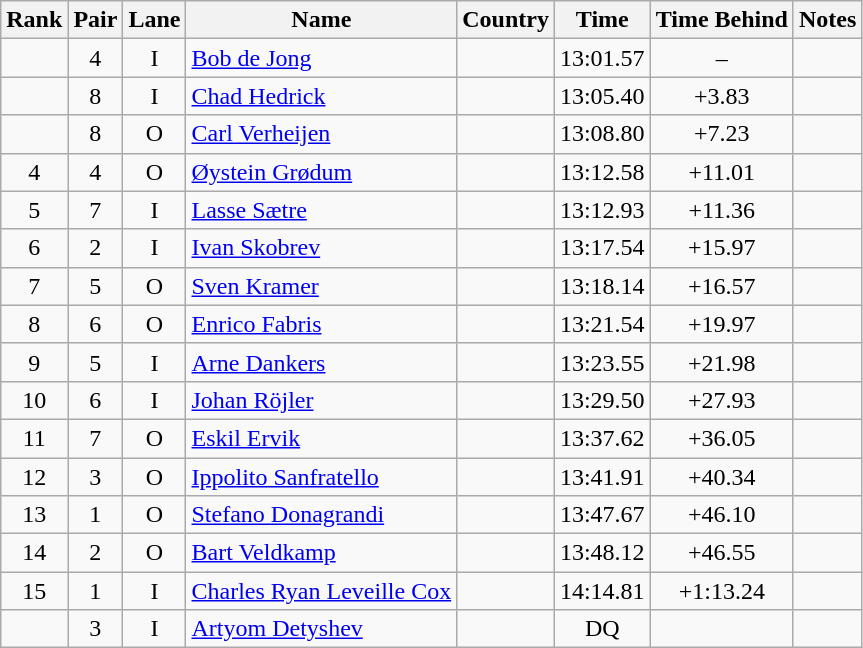<table class="wikitable sortable" style="text-align:center">
<tr>
<th>Rank</th>
<th>Pair</th>
<th>Lane</th>
<th>Name</th>
<th>Country</th>
<th>Time</th>
<th>Time Behind</th>
<th>Notes</th>
</tr>
<tr>
<td></td>
<td>4</td>
<td>I</td>
<td align="left"><a href='#'>Bob de Jong</a></td>
<td align="left"></td>
<td>13:01.57</td>
<td>–</td>
<td></td>
</tr>
<tr>
<td></td>
<td>8</td>
<td>I</td>
<td align="left"><a href='#'>Chad Hedrick</a></td>
<td align="left"></td>
<td>13:05.40</td>
<td>+3.83</td>
<td></td>
</tr>
<tr>
<td></td>
<td>8</td>
<td>O</td>
<td align="left"><a href='#'>Carl Verheijen</a></td>
<td align="left"></td>
<td>13:08.80</td>
<td>+7.23</td>
<td></td>
</tr>
<tr>
<td>4</td>
<td>4</td>
<td>O</td>
<td align="left"><a href='#'>Øystein Grødum</a></td>
<td align="left"></td>
<td>13:12.58</td>
<td>+11.01</td>
<td></td>
</tr>
<tr>
<td>5</td>
<td>7</td>
<td>I</td>
<td align="left"><a href='#'>Lasse Sætre</a></td>
<td align="left"></td>
<td>13:12.93</td>
<td>+11.36</td>
<td></td>
</tr>
<tr>
<td>6</td>
<td>2</td>
<td>I</td>
<td align="left"><a href='#'>Ivan Skobrev</a></td>
<td align="left"></td>
<td>13:17.54</td>
<td>+15.97</td>
<td></td>
</tr>
<tr>
<td>7</td>
<td>5</td>
<td>O</td>
<td align="left"><a href='#'>Sven Kramer</a></td>
<td align="left"></td>
<td>13:18.14</td>
<td>+16.57</td>
<td></td>
</tr>
<tr>
<td>8</td>
<td>6</td>
<td>O</td>
<td align="left"><a href='#'>Enrico Fabris</a></td>
<td align="left"></td>
<td>13:21.54</td>
<td>+19.97</td>
<td></td>
</tr>
<tr>
<td>9</td>
<td>5</td>
<td>I</td>
<td align="left"><a href='#'>Arne Dankers</a></td>
<td align="left"></td>
<td>13:23.55</td>
<td>+21.98</td>
<td></td>
</tr>
<tr>
<td>10</td>
<td>6</td>
<td>I</td>
<td align="left"><a href='#'>Johan Röjler</a></td>
<td align="left"></td>
<td>13:29.50</td>
<td>+27.93</td>
<td></td>
</tr>
<tr>
<td>11</td>
<td>7</td>
<td>O</td>
<td align="left"><a href='#'>Eskil Ervik</a></td>
<td align="left"></td>
<td>13:37.62</td>
<td>+36.05</td>
<td></td>
</tr>
<tr>
<td>12</td>
<td>3</td>
<td>O</td>
<td align="left"><a href='#'>Ippolito Sanfratello</a></td>
<td align="left"></td>
<td>13:41.91</td>
<td>+40.34</td>
<td></td>
</tr>
<tr>
<td>13</td>
<td>1</td>
<td>O</td>
<td align="left"><a href='#'>Stefano Donagrandi</a></td>
<td align="left"></td>
<td>13:47.67</td>
<td>+46.10</td>
<td></td>
</tr>
<tr>
<td>14</td>
<td>2</td>
<td>O</td>
<td align="left"><a href='#'>Bart Veldkamp</a></td>
<td align="left"></td>
<td>13:48.12</td>
<td>+46.55</td>
<td></td>
</tr>
<tr>
<td>15</td>
<td>1</td>
<td>I</td>
<td align="left"><a href='#'>Charles Ryan Leveille Cox</a></td>
<td align="left"></td>
<td>14:14.81</td>
<td>+1:13.24</td>
<td></td>
</tr>
<tr>
<td></td>
<td>3</td>
<td>I</td>
<td align="left"><a href='#'>Artyom Detyshev</a></td>
<td align="left"></td>
<td>DQ</td>
<td></td>
<td></td>
</tr>
</table>
